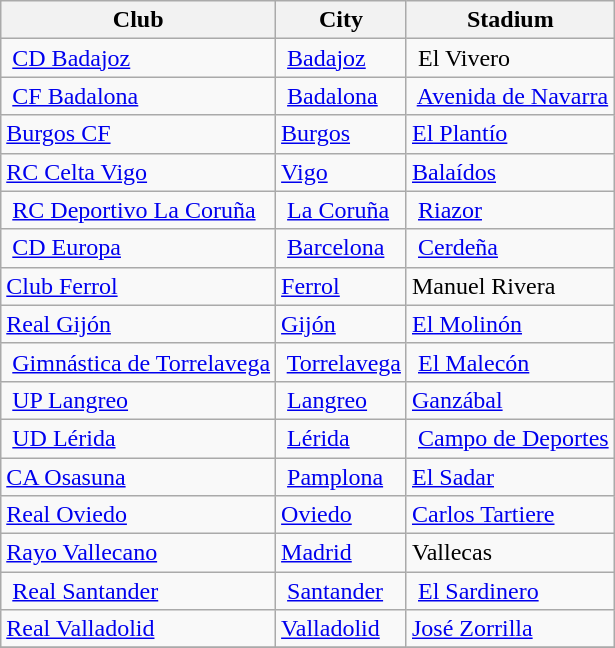<table class="wikitable sortable" style="text-align: left;">
<tr>
<th>Club</th>
<th>City</th>
<th>Stadium</th>
</tr>
<tr>
<td> <a href='#'>CD Badajoz</a></td>
<td> <a href='#'>Badajoz</a></td>
<td> El Vivero</td>
</tr>
<tr>
<td> <a href='#'>CF Badalona</a></td>
<td> <a href='#'>Badalona</a></td>
<td> <a href='#'>Avenida de Navarra</a></td>
</tr>
<tr>
<td><a href='#'>Burgos CF</a></td>
<td><a href='#'>Burgos</a></td>
<td><a href='#'>El Plantío</a></td>
</tr>
<tr>
<td><a href='#'>RC Celta Vigo</a></td>
<td><a href='#'>Vigo</a></td>
<td><a href='#'>Balaídos</a></td>
</tr>
<tr>
<td> <a href='#'>RC Deportivo La Coruña</a></td>
<td> <a href='#'>La Coruña</a></td>
<td> <a href='#'>Riazor</a></td>
</tr>
<tr>
<td> <a href='#'>CD Europa</a></td>
<td> <a href='#'>Barcelona</a></td>
<td> <a href='#'>Cerdeña</a></td>
</tr>
<tr>
<td><a href='#'>Club Ferrol</a></td>
<td><a href='#'>Ferrol</a></td>
<td>Manuel Rivera</td>
</tr>
<tr>
<td><a href='#'>Real Gijón</a></td>
<td><a href='#'>Gijón</a></td>
<td><a href='#'>El Molinón</a></td>
</tr>
<tr>
<td> <a href='#'>Gimnástica de Torrelavega</a></td>
<td> <a href='#'>Torrelavega</a></td>
<td> <a href='#'>El Malecón</a></td>
</tr>
<tr>
<td> <a href='#'>UP Langreo</a></td>
<td> <a href='#'>Langreo</a></td>
<td><a href='#'>Ganzábal</a></td>
</tr>
<tr>
<td> <a href='#'>UD Lérida</a></td>
<td> <a href='#'>Lérida</a></td>
<td> <a href='#'>Campo de Deportes</a></td>
</tr>
<tr>
<td><a href='#'>CA Osasuna</a></td>
<td> <a href='#'>Pamplona</a></td>
<td><a href='#'>El Sadar</a></td>
</tr>
<tr>
<td><a href='#'>Real Oviedo</a></td>
<td><a href='#'>Oviedo</a></td>
<td><a href='#'>Carlos Tartiere</a></td>
</tr>
<tr>
<td><a href='#'>Rayo Vallecano</a></td>
<td><a href='#'>Madrid</a></td>
<td>Vallecas</td>
</tr>
<tr>
<td> <a href='#'>Real Santander</a></td>
<td> <a href='#'>Santander</a></td>
<td> <a href='#'>El Sardinero</a></td>
</tr>
<tr>
<td><a href='#'>Real Valladolid</a></td>
<td><a href='#'>Valladolid</a></td>
<td><a href='#'>José Zorrilla</a></td>
</tr>
<tr>
</tr>
</table>
